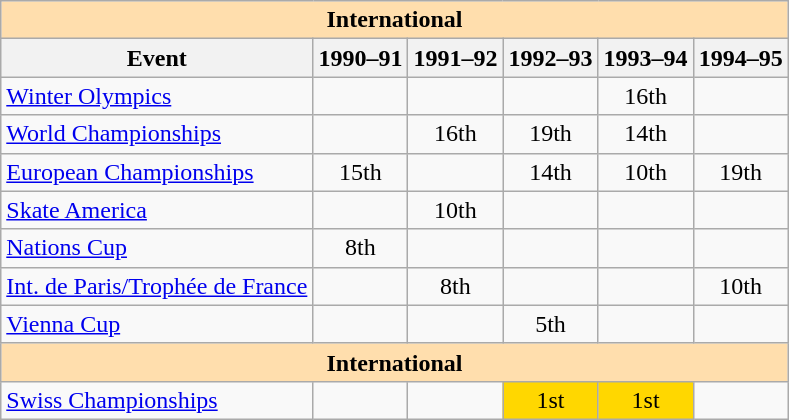<table class="wikitable" style="text-align:center">
<tr>
<th style="background-color: #ffdead; " colspan=6 align=center><strong>International</strong></th>
</tr>
<tr>
<th>Event</th>
<th>1990–91</th>
<th>1991–92</th>
<th>1992–93</th>
<th>1993–94</th>
<th>1994–95</th>
</tr>
<tr>
<td align=left><a href='#'>Winter Olympics</a></td>
<td></td>
<td></td>
<td></td>
<td>16th</td>
<td></td>
</tr>
<tr>
<td align=left><a href='#'>World Championships</a></td>
<td></td>
<td>16th</td>
<td>19th</td>
<td>14th</td>
<td></td>
</tr>
<tr>
<td align=left><a href='#'>European Championships</a></td>
<td>15th</td>
<td></td>
<td>14th</td>
<td>10th</td>
<td>19th</td>
</tr>
<tr>
<td align=left><a href='#'>Skate America</a></td>
<td></td>
<td>10th</td>
<td></td>
<td></td>
<td></td>
</tr>
<tr>
<td align=left><a href='#'>Nations Cup</a></td>
<td>8th</td>
<td></td>
<td></td>
<td></td>
<td></td>
</tr>
<tr>
<td align=left><a href='#'>Int. de Paris/Trophée de France</a></td>
<td></td>
<td>8th</td>
<td></td>
<td></td>
<td>10th</td>
</tr>
<tr>
<td align=left><a href='#'>Vienna Cup</a></td>
<td></td>
<td></td>
<td>5th</td>
<td></td>
<td></td>
</tr>
<tr>
<th style="background-color: #ffdead; " colspan=6 align=center><strong>International</strong></th>
</tr>
<tr>
<td align=left><a href='#'>Swiss Championships</a></td>
<td></td>
<td></td>
<td bgcolor=gold>1st</td>
<td bgcolor=gold>1st</td>
<td></td>
</tr>
</table>
